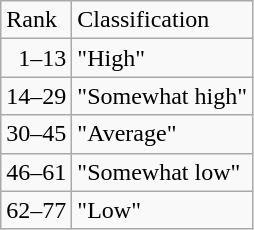<table class="wikitable" ---valign=top>
<tr>
<td>Rank</td>
<td>Classification</td>
</tr>
<tr>
<td>  1–13</td>
<td>"High"</td>
</tr>
<tr>
<td>14–29</td>
<td>"Somewhat high"</td>
</tr>
<tr>
<td>30–45</td>
<td>"Average"</td>
</tr>
<tr>
<td>46–61</td>
<td>"Somewhat low"</td>
</tr>
<tr>
<td>62–77</td>
<td>"Low"</td>
</tr>
</table>
